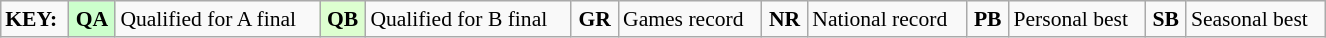<table class="wikitable" width="70%" style="margin:0.5em auto; font-size:90%;position:relative;">
<tr>
<td><strong>KEY:</strong></td>
<td align="center" bgcolor="ccffcc"><strong>QA</strong></td>
<td>Qualified for A final</td>
<td align="center" bgcolor="ddffd"><strong>QB</strong></td>
<td>Qualified for B final</td>
<td align="center"><strong>GR</strong></td>
<td>Games record</td>
<td align="center"><strong>NR</strong></td>
<td>National record</td>
<td align="center"><strong>PB</strong></td>
<td>Personal best</td>
<td align="center"><strong>SB</strong></td>
<td>Seasonal best</td>
</tr>
</table>
